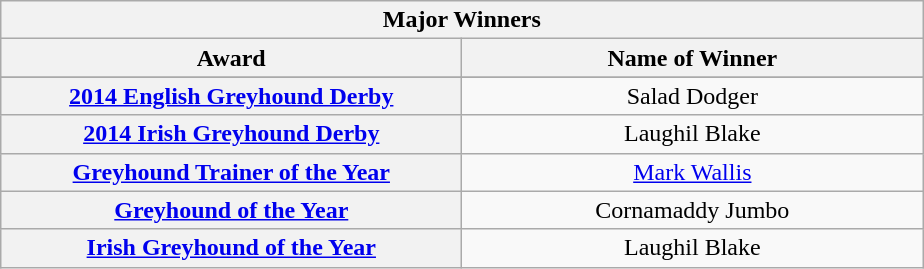<table class="wikitable">
<tr>
<th colspan="2">Major Winners</th>
</tr>
<tr>
<th width=300>Award</th>
<th width=300>Name of Winner</th>
</tr>
<tr>
</tr>
<tr align=center>
<th><a href='#'>2014 English Greyhound Derby</a></th>
<td>Salad Dodger</td>
</tr>
<tr align=center>
<th><a href='#'>2014 Irish Greyhound Derby</a></th>
<td>Laughil Blake</td>
</tr>
<tr align=center>
<th><a href='#'>Greyhound Trainer of the Year</a></th>
<td><a href='#'>Mark Wallis</a></td>
</tr>
<tr align=center>
<th><a href='#'>Greyhound of the Year</a></th>
<td>Cornamaddy Jumbo</td>
</tr>
<tr align=center>
<th><a href='#'>Irish Greyhound of the Year</a></th>
<td>Laughil Blake</td>
</tr>
</table>
